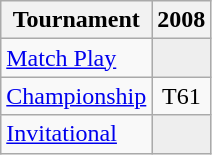<table class="wikitable" style="text-align:center;">
<tr>
<th>Tournament</th>
<th>2008</th>
</tr>
<tr>
<td align="left"><a href='#'>Match Play</a></td>
<td style="background:#eeeeee;"></td>
</tr>
<tr>
<td align="left"><a href='#'>Championship</a></td>
<td>T61</td>
</tr>
<tr>
<td align="left"><a href='#'>Invitational</a></td>
<td style="background:#eeeeee;"></td>
</tr>
</table>
